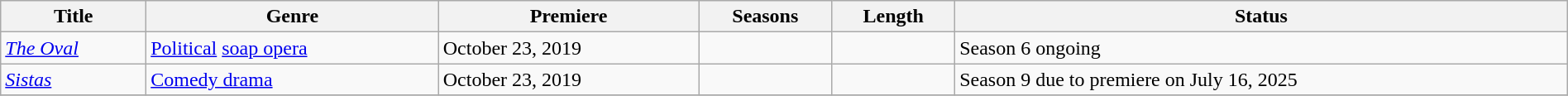<table class="wikitable sortable" style="width:100%;">
<tr>
<th>Title</th>
<th>Genre</th>
<th>Premiere</th>
<th>Seasons</th>
<th>Length</th>
<th>Status</th>
</tr>
<tr>
<td><em><a href='#'>The Oval</a></em></td>
<td><a href='#'>Political</a> <a href='#'>soap opera</a></td>
<td>October 23, 2019</td>
<td></td>
<td></td>
<td>Season 6 ongoing</td>
</tr>
<tr>
<td><em><a href='#'>Sistas</a></em></td>
<td><a href='#'>Comedy drama</a></td>
<td>October 23, 2019</td>
<td></td>
<td></td>
<td>Season 9 due to premiere on July 16, 2025</td>
</tr>
<tr>
</tr>
</table>
